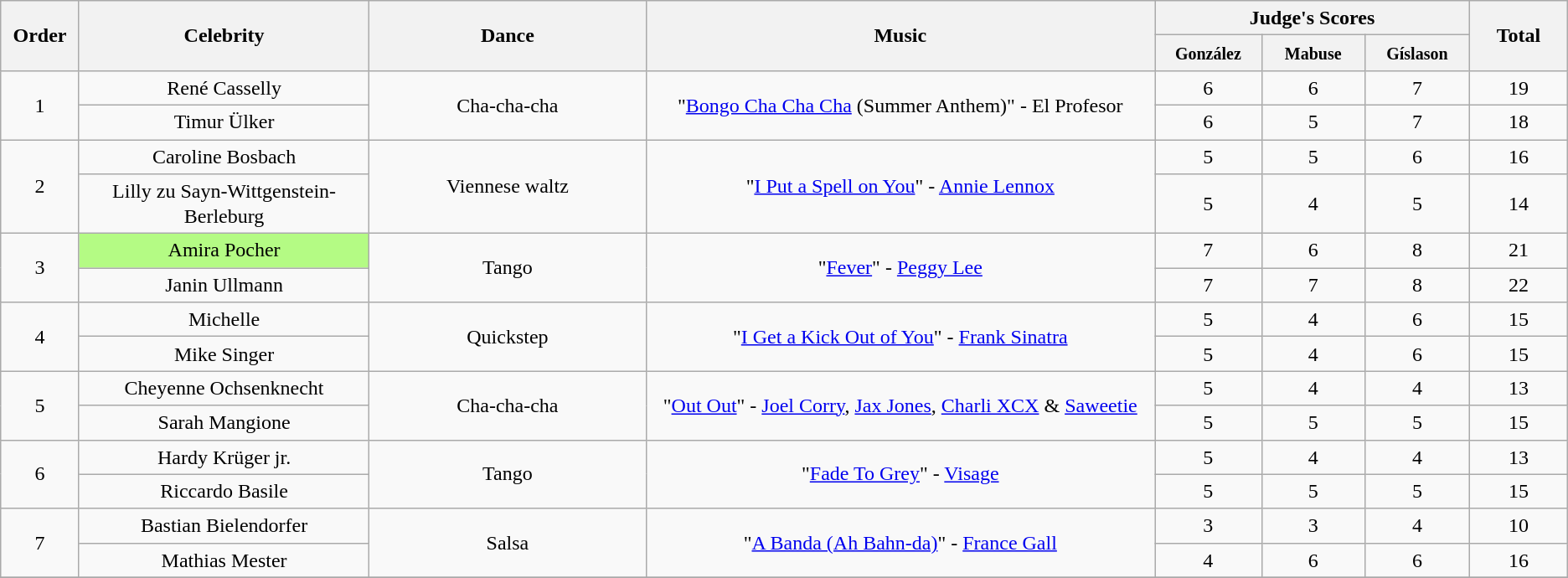<table class="wikitable center unsortable" style="text-align:center; font-size:100%; line-height:20px;">
<tr>
<th rowspan="2" style="width: 4em">Order</th>
<th rowspan="2" style="width: 20em">Celebrity</th>
<th rowspan="2" style="width: 20em">Dance</th>
<th rowspan="2" style="width: 40em">Music</th>
<th colspan="3">Judge's Scores</th>
<th rowspan="2" style="width: 6em">Total</th>
</tr>
<tr>
<th style="width: 6em"><small>González</small></th>
<th style="width: 6em"><small>Mabuse</small></th>
<th style="width: 6em"><small>Gíslason</small></th>
</tr>
<tr>
<td rowspan=2>1</td>
<td>René Casselly</td>
<td rowspan=2>Cha-cha-cha</td>
<td rowspan=2>"<a href='#'>Bongo Cha Cha Cha</a> (Summer Anthem)" - El Profesor</td>
<td>6</td>
<td>6</td>
<td>7</td>
<td>19</td>
</tr>
<tr>
<td>Timur Ülker</td>
<td>6</td>
<td>5</td>
<td>7</td>
<td>18</td>
</tr>
<tr>
<td rowspan=2>2</td>
<td>Caroline Bosbach</td>
<td rowspan=2>Viennese waltz</td>
<td rowspan=2>"<a href='#'>I Put a Spell on You</a>" - <a href='#'>Annie Lennox</a></td>
<td>5</td>
<td>5</td>
<td>6</td>
<td>16</td>
</tr>
<tr>
<td>Lilly zu Sayn-Wittgenstein-Berleburg</td>
<td>5</td>
<td>4</td>
<td>5</td>
<td>14</td>
</tr>
<tr>
<td rowspan=2>3</td>
<td bgcolor="#B4FB84">Amira Pocher</td>
<td rowspan=2>Tango</td>
<td rowspan=2>"<a href='#'>Fever</a>" - <a href='#'>Peggy Lee</a></td>
<td>7</td>
<td>6</td>
<td>8</td>
<td>21</td>
</tr>
<tr>
<td>Janin Ullmann</td>
<td>7</td>
<td>7</td>
<td>8</td>
<td>22</td>
</tr>
<tr>
<td rowspan=2>4</td>
<td>Michelle</td>
<td rowspan=2>Quickstep</td>
<td rowspan=2>"<a href='#'>I Get a Kick Out of You</a>" - <a href='#'>Frank Sinatra</a></td>
<td>5</td>
<td>4</td>
<td>6</td>
<td>15</td>
</tr>
<tr>
<td>Mike Singer</td>
<td>5</td>
<td>4</td>
<td>6</td>
<td>15</td>
</tr>
<tr>
<td rowspan=2>5</td>
<td>Cheyenne Ochsenknecht</td>
<td rowspan=2>Cha-cha-cha</td>
<td rowspan=2>"<a href='#'>Out Out</a>" - <a href='#'>Joel Corry</a>, <a href='#'>Jax Jones</a>, <a href='#'>Charli XCX</a> & <a href='#'>Saweetie</a></td>
<td>5</td>
<td>4</td>
<td>4</td>
<td>13</td>
</tr>
<tr>
<td>Sarah Mangione</td>
<td>5</td>
<td>5</td>
<td>5</td>
<td>15</td>
</tr>
<tr>
<td rowspan=2>6</td>
<td>Hardy Krüger jr.</td>
<td rowspan=2>Tango</td>
<td rowspan=2>"<a href='#'>Fade To Grey</a>" - <a href='#'>Visage</a></td>
<td>5</td>
<td>4</td>
<td>4</td>
<td>13</td>
</tr>
<tr>
<td>Riccardo Basile</td>
<td>5</td>
<td>5</td>
<td>5</td>
<td>15</td>
</tr>
<tr>
<td rowspan=2>7</td>
<td>Bastian Bielendorfer</td>
<td rowspan=2>Salsa</td>
<td rowspan=2>"<a href='#'>A Banda (Ah Bahn-da)</a>" - <a href='#'>France Gall</a></td>
<td>3</td>
<td>3</td>
<td>4</td>
<td>10</td>
</tr>
<tr>
<td>Mathias Mester</td>
<td>4</td>
<td>6</td>
<td>6</td>
<td>16</td>
</tr>
<tr>
</tr>
</table>
